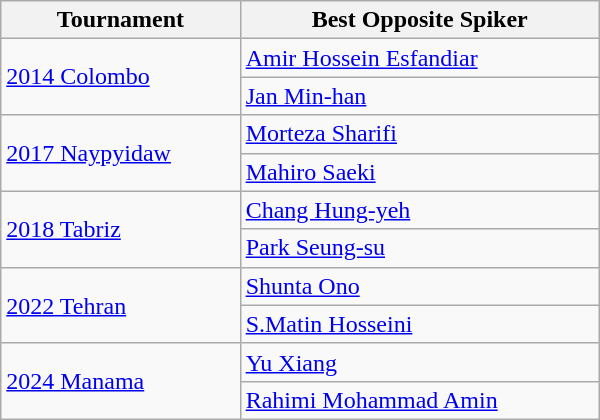<table class=wikitable style="width: 400px;">
<tr>
<th style="width: 40%;">Tournament</th>
<th style="width: 60%;">Best Opposite Spiker</th>
</tr>
<tr>
<td rowspan=2><a href='#'>2014 Colombo</a></td>
<td> <a href='#'>Amir Hossein Esfandiar</a></td>
</tr>
<tr>
<td> <a href='#'>Jan Min-han</a></td>
</tr>
<tr>
<td rowspan=2><a href='#'>2017 Naypyidaw</a></td>
<td> <a href='#'>Morteza Sharifi</a></td>
</tr>
<tr>
<td> <a href='#'>Mahiro Saeki</a></td>
</tr>
<tr>
<td rowspan=2><a href='#'>2018 Tabriz</a></td>
<td> <a href='#'>Chang Hung-yeh</a></td>
</tr>
<tr>
<td> <a href='#'>Park Seung-su</a></td>
</tr>
<tr>
<td rowspan=2><a href='#'>2022 Tehran</a></td>
<td> <a href='#'>Shunta Ono</a></td>
</tr>
<tr>
<td> <a href='#'>S.Matin Hosseini</a></td>
</tr>
<tr>
<td rowspan=2><a href='#'>2024 Manama</a></td>
<td> <a href='#'>Yu Xiang</a></td>
</tr>
<tr>
<td> <a href='#'>Rahimi Mohammad Amin</a></td>
</tr>
</table>
